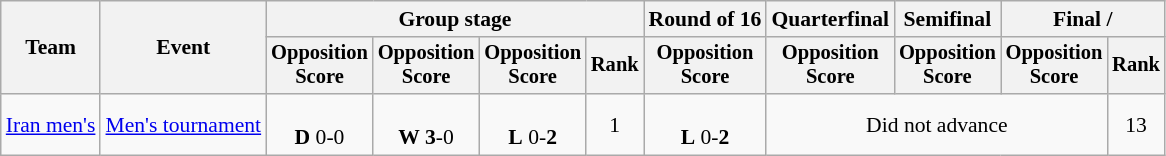<table class=wikitable style=font-size:90%;text-align:center>
<tr>
<th rowspan=2>Team</th>
<th rowspan=2>Event</th>
<th colspan=4>Group stage</th>
<th>Round of 16</th>
<th>Quarterfinal</th>
<th>Semifinal</th>
<th colspan=2>Final / </th>
</tr>
<tr style=font-size:95%>
<th>Opposition<br>Score</th>
<th>Opposition<br>Score</th>
<th>Opposition<br>Score</th>
<th>Rank</th>
<th>Opposition<br>Score</th>
<th>Opposition<br>Score</th>
<th>Opposition<br>Score</th>
<th>Opposition<br>Score</th>
<th>Rank</th>
</tr>
<tr>
<td align=left><a href='#'>Iran men's</a></td>
<td align=left><a href='#'>Men's tournament</a></td>
<td><br><strong>D</strong> 0-0</td>
<td><br><strong>W 3</strong>-0</td>
<td><br><strong>L</strong> 0-<strong>2</strong></td>
<td>1 <strong></strong></td>
<td><br><strong>L</strong> 0-<strong>2</strong></td>
<td colspan=3>Did not advance</td>
<td>13</td>
</tr>
</table>
